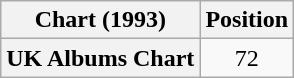<table class="wikitable plainrowheaders">
<tr>
<th>Chart (1993)</th>
<th>Position</th>
</tr>
<tr>
<th scope="row">UK Albums Chart</th>
<td style="text-align:center;">72</td>
</tr>
</table>
